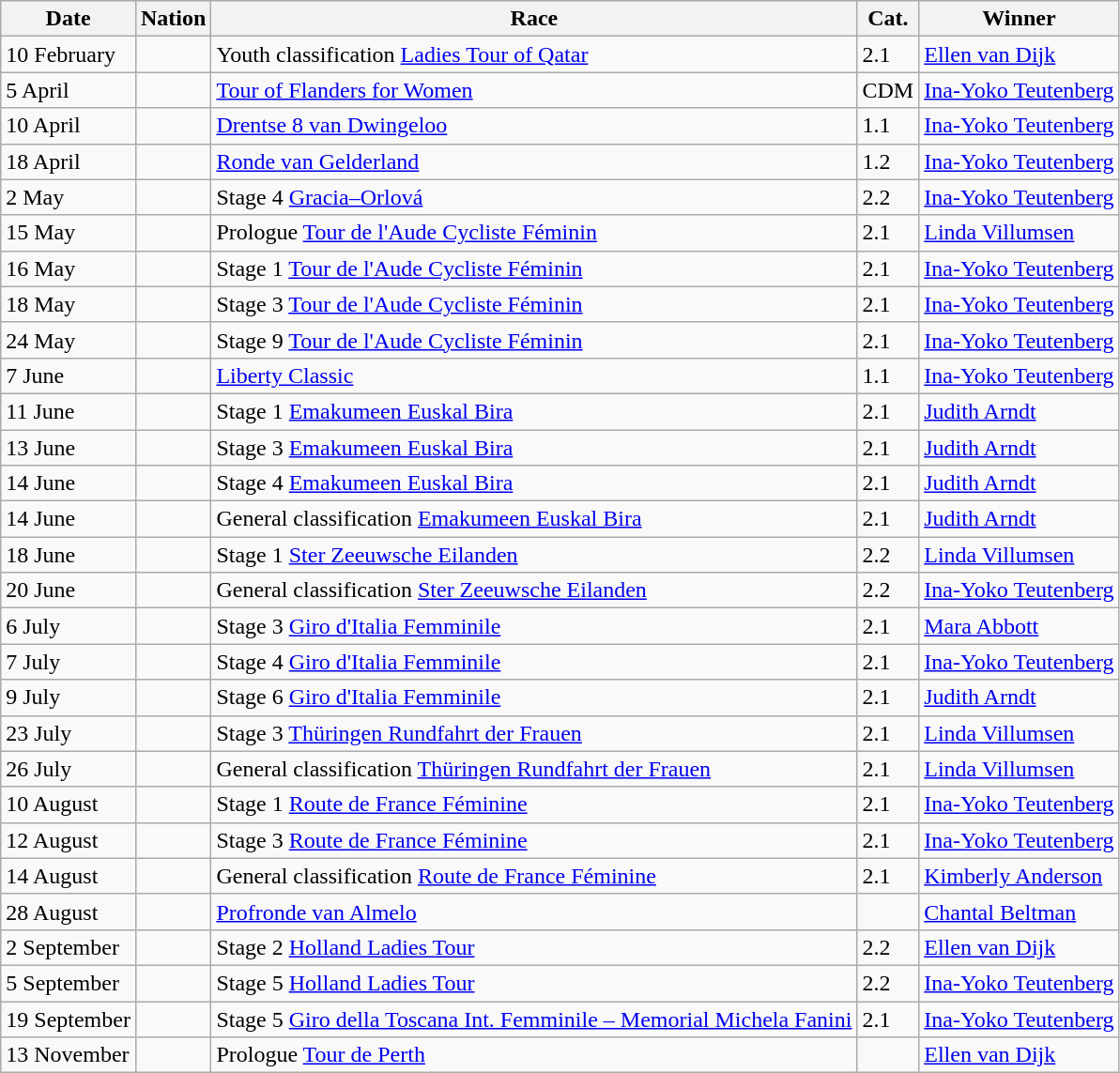<table class="wikitable sortable">
<tr>
<th>Date</th>
<th>Nation</th>
<th>Race</th>
<th>Cat.</th>
<th>Winner</th>
</tr>
<tr>
<td>10 February</td>
<td></td>
<td>Youth classification <a href='#'>Ladies Tour of Qatar</a></td>
<td>2.1</td>
<td> <a href='#'>Ellen van Dijk</a></td>
</tr>
<tr>
<td>5 April</td>
<td></td>
<td><a href='#'>Tour of Flanders for Women</a></td>
<td>CDM</td>
<td> <a href='#'>Ina-Yoko Teutenberg</a></td>
</tr>
<tr>
<td>10 April</td>
<td></td>
<td><a href='#'>Drentse 8 van Dwingeloo</a></td>
<td>1.1</td>
<td> <a href='#'>Ina-Yoko Teutenberg</a></td>
</tr>
<tr>
<td>18 April</td>
<td></td>
<td><a href='#'>Ronde van Gelderland</a></td>
<td>1.2</td>
<td> <a href='#'>Ina-Yoko Teutenberg</a></td>
</tr>
<tr>
<td>2 May</td>
<td></td>
<td>Stage 4 <a href='#'>Gracia–Orlová</a></td>
<td>2.2</td>
<td> <a href='#'>Ina-Yoko Teutenberg</a></td>
</tr>
<tr>
<td>15 May</td>
<td></td>
<td>Prologue <a href='#'>Tour de l'Aude Cycliste Féminin</a></td>
<td>2.1</td>
<td> <a href='#'>Linda Villumsen</a></td>
</tr>
<tr>
<td>16 May</td>
<td></td>
<td>Stage 1 <a href='#'>Tour de l'Aude Cycliste Féminin</a></td>
<td>2.1</td>
<td> <a href='#'>Ina-Yoko Teutenberg</a></td>
</tr>
<tr>
<td>18 May</td>
<td></td>
<td>Stage 3 <a href='#'>Tour de l'Aude Cycliste Féminin</a></td>
<td>2.1</td>
<td> <a href='#'>Ina-Yoko Teutenberg</a></td>
</tr>
<tr>
<td>24 May</td>
<td></td>
<td>Stage 9 <a href='#'>Tour de l'Aude Cycliste Féminin</a></td>
<td>2.1</td>
<td> <a href='#'>Ina-Yoko Teutenberg</a></td>
</tr>
<tr>
<td>7 June</td>
<td></td>
<td><a href='#'>Liberty Classic</a></td>
<td>1.1</td>
<td> <a href='#'>Ina-Yoko Teutenberg</a></td>
</tr>
<tr>
<td>11 June</td>
<td></td>
<td>Stage 1 <a href='#'>Emakumeen Euskal Bira</a></td>
<td>2.1</td>
<td> <a href='#'>Judith Arndt</a></td>
</tr>
<tr>
<td>13 June</td>
<td></td>
<td>Stage 3 <a href='#'>Emakumeen Euskal Bira</a></td>
<td>2.1</td>
<td> <a href='#'>Judith Arndt</a></td>
</tr>
<tr>
<td>14 June</td>
<td></td>
<td>Stage 4 <a href='#'>Emakumeen Euskal Bira</a></td>
<td>2.1</td>
<td> <a href='#'>Judith Arndt</a></td>
</tr>
<tr>
<td>14 June</td>
<td></td>
<td>General classification <a href='#'>Emakumeen Euskal Bira</a></td>
<td>2.1</td>
<td> <a href='#'>Judith Arndt</a></td>
</tr>
<tr>
<td>18 June</td>
<td></td>
<td>Stage 1 <a href='#'>Ster Zeeuwsche Eilanden</a></td>
<td>2.2</td>
<td> <a href='#'>Linda Villumsen</a></td>
</tr>
<tr>
<td>20 June</td>
<td></td>
<td>General classification <a href='#'>Ster Zeeuwsche Eilanden</a></td>
<td>2.2</td>
<td> <a href='#'>Ina-Yoko Teutenberg</a></td>
</tr>
<tr>
<td>6 July</td>
<td></td>
<td>Stage 3 <a href='#'>Giro d'Italia Femminile</a></td>
<td>2.1</td>
<td> <a href='#'>Mara Abbott</a></td>
</tr>
<tr>
<td>7 July</td>
<td></td>
<td>Stage 4 <a href='#'>Giro d'Italia Femminile</a></td>
<td>2.1</td>
<td> <a href='#'>Ina-Yoko Teutenberg</a></td>
</tr>
<tr>
<td>9 July</td>
<td></td>
<td>Stage 6 <a href='#'>Giro d'Italia Femminile</a></td>
<td>2.1</td>
<td> <a href='#'>Judith Arndt</a></td>
</tr>
<tr>
<td>23 July</td>
<td></td>
<td>Stage 3 <a href='#'>Thüringen Rundfahrt der Frauen</a></td>
<td>2.1</td>
<td> <a href='#'>Linda Villumsen</a></td>
</tr>
<tr>
<td>26 July</td>
<td></td>
<td>General classification <a href='#'>Thüringen Rundfahrt der Frauen</a></td>
<td>2.1</td>
<td> <a href='#'>Linda Villumsen</a></td>
</tr>
<tr>
<td>10 August</td>
<td></td>
<td>Stage 1 <a href='#'>Route de France Féminine</a></td>
<td>2.1</td>
<td> <a href='#'>Ina-Yoko Teutenberg</a></td>
</tr>
<tr>
<td>12 August</td>
<td></td>
<td>Stage 3 <a href='#'>Route de France Féminine</a></td>
<td>2.1</td>
<td> <a href='#'>Ina-Yoko Teutenberg</a></td>
</tr>
<tr>
<td>14 August</td>
<td></td>
<td>General classification <a href='#'>Route de France Féminine</a></td>
<td>2.1</td>
<td> <a href='#'>Kimberly Anderson</a></td>
</tr>
<tr>
<td>28 August</td>
<td></td>
<td><a href='#'>Profronde van Almelo</a></td>
<td></td>
<td> <a href='#'>Chantal Beltman</a></td>
</tr>
<tr>
<td>2 September</td>
<td></td>
<td>Stage 2 <a href='#'>Holland Ladies Tour</a></td>
<td>2.2</td>
<td> <a href='#'>Ellen van Dijk</a></td>
</tr>
<tr>
<td>5 September</td>
<td></td>
<td>Stage 5 <a href='#'>Holland Ladies Tour</a></td>
<td>2.2</td>
<td> <a href='#'>Ina-Yoko Teutenberg</a></td>
</tr>
<tr>
<td>19 September</td>
<td></td>
<td>Stage 5 <a href='#'>Giro della Toscana Int. Femminile – Memorial Michela Fanini</a></td>
<td>2.1</td>
<td> <a href='#'>Ina-Yoko Teutenberg</a></td>
</tr>
<tr>
<td>13 November</td>
<td></td>
<td>Prologue <a href='#'>Tour de Perth</a></td>
<td></td>
<td> <a href='#'>Ellen van Dijk</a></td>
</tr>
</table>
